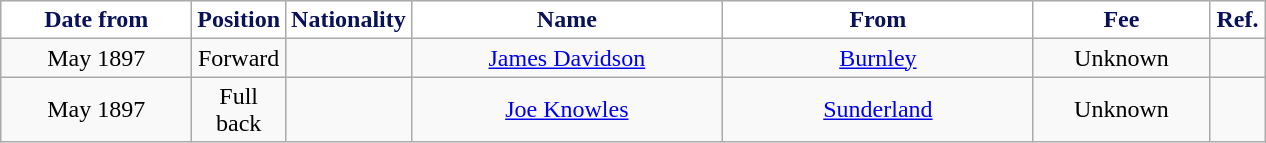<table class="wikitable" style="text-align:center">
<tr>
<th style="background:#FFFFFF; color:#081159; width:120px;">Date from</th>
<th style="background:#FFFFFF; color:#081159; width:50px;">Position</th>
<th style="background:#FFFFFF; color:#081159; width:50px;">Nationality</th>
<th style="background:#FFFFFF; color:#081159; width:200px;">Name</th>
<th style="background:#FFFFFF; color:#081159; width:200px;">From</th>
<th style="background:#FFFFFF; color:#081159; width:110px;">Fee</th>
<th style="background:#FFFFFF; color:#081159; width:30px;">Ref.</th>
</tr>
<tr>
<td>May 1897</td>
<td>Forward</td>
<td></td>
<td><a href='#'>James Davidson</a></td>
<td><a href='#'>Burnley</a></td>
<td>Unknown</td>
<td></td>
</tr>
<tr>
<td>May 1897</td>
<td>Full back</td>
<td></td>
<td><a href='#'>Joe Knowles</a></td>
<td><a href='#'>Sunderland</a></td>
<td>Unknown</td>
<td></td>
</tr>
</table>
